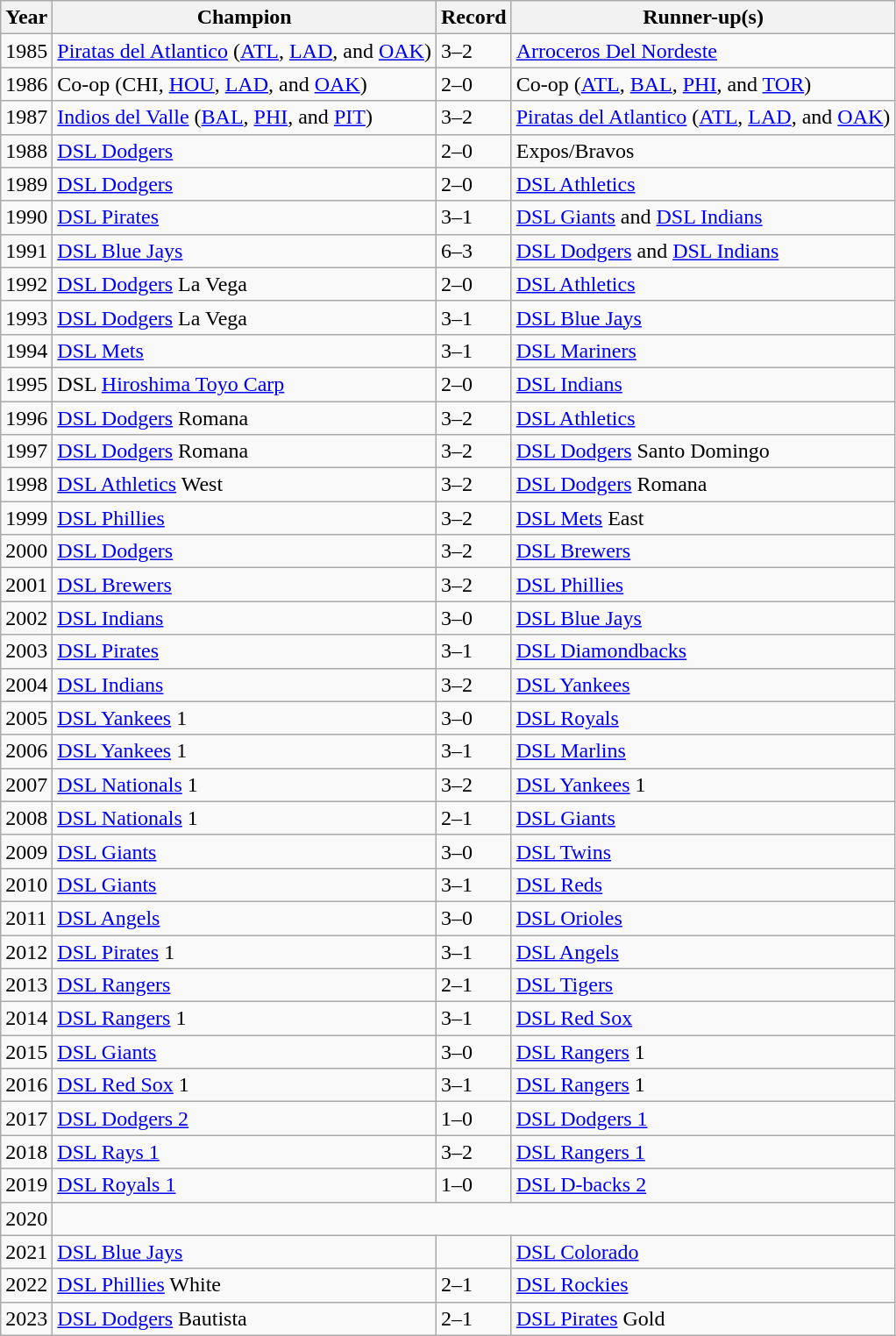<table class="wikitable sortable">
<tr>
<th>Year</th>
<th>Champion</th>
<th class="unsortable">Record</th>
<th>Runner-up(s)</th>
</tr>
<tr>
<td>1985</td>
<td><a href='#'>Piratas del Atlantico</a> (<a href='#'>ATL</a>, <a href='#'>LAD</a>, and <a href='#'>OAK</a>)</td>
<td>3–2</td>
<td><a href='#'>Arroceros Del Nordeste</a></td>
</tr>
<tr>
<td>1986</td>
<td>Co-op (CHI, <a href='#'>HOU</a>, <a href='#'>LAD</a>, and <a href='#'>OAK</a>)</td>
<td>2–0</td>
<td>Co-op (<a href='#'>ATL</a>, <a href='#'>BAL</a>, <a href='#'>PHI</a>, and <a href='#'>TOR</a>)</td>
</tr>
<tr>
<td>1987</td>
<td><a href='#'>Indios del Valle</a> (<a href='#'>BAL</a>, <a href='#'>PHI</a>, and <a href='#'>PIT</a>)</td>
<td>3–2</td>
<td><a href='#'>Piratas del Atlantico</a> (<a href='#'>ATL</a>, <a href='#'>LAD</a>, and <a href='#'>OAK</a>)</td>
</tr>
<tr>
<td>1988</td>
<td><a href='#'>DSL Dodgers</a></td>
<td>2–0</td>
<td>Expos/Bravos</td>
</tr>
<tr>
<td>1989</td>
<td><a href='#'>DSL Dodgers</a></td>
<td>2–0</td>
<td><a href='#'>DSL Athletics</a></td>
</tr>
<tr>
<td>1990</td>
<td><a href='#'>DSL Pirates</a></td>
<td>3–1</td>
<td><a href='#'>DSL Giants</a> and <a href='#'>DSL Indians</a></td>
</tr>
<tr>
<td>1991</td>
<td><a href='#'>DSL Blue Jays</a></td>
<td>6–3</td>
<td><a href='#'>DSL Dodgers</a> and <a href='#'>DSL Indians</a></td>
</tr>
<tr>
<td>1992</td>
<td><a href='#'>DSL Dodgers</a> La Vega</td>
<td>2–0</td>
<td><a href='#'>DSL Athletics</a></td>
</tr>
<tr>
<td>1993</td>
<td><a href='#'>DSL Dodgers</a> La Vega</td>
<td>3–1</td>
<td><a href='#'>DSL Blue Jays</a></td>
</tr>
<tr>
<td>1994</td>
<td><a href='#'>DSL Mets</a></td>
<td>3–1</td>
<td><a href='#'>DSL Mariners</a></td>
</tr>
<tr>
<td>1995</td>
<td>DSL <a href='#'>Hiroshima Toyo Carp</a></td>
<td>2–0</td>
<td><a href='#'>DSL Indians</a></td>
</tr>
<tr>
<td>1996</td>
<td><a href='#'>DSL Dodgers</a> Romana</td>
<td>3–2</td>
<td><a href='#'>DSL Athletics</a></td>
</tr>
<tr>
<td>1997</td>
<td><a href='#'>DSL Dodgers</a> Romana</td>
<td>3–2</td>
<td><a href='#'>DSL Dodgers</a> Santo Domingo</td>
</tr>
<tr>
<td>1998</td>
<td><a href='#'>DSL Athletics</a> West</td>
<td>3–2</td>
<td><a href='#'>DSL Dodgers</a> Romana</td>
</tr>
<tr>
<td>1999</td>
<td><a href='#'>DSL Phillies</a></td>
<td>3–2</td>
<td><a href='#'>DSL Mets</a> East</td>
</tr>
<tr>
<td>2000</td>
<td><a href='#'>DSL Dodgers</a></td>
<td>3–2</td>
<td><a href='#'>DSL Brewers</a></td>
</tr>
<tr>
<td>2001</td>
<td><a href='#'>DSL Brewers</a></td>
<td>3–2</td>
<td><a href='#'>DSL Phillies</a></td>
</tr>
<tr>
<td>2002</td>
<td><a href='#'>DSL Indians</a></td>
<td>3–0</td>
<td><a href='#'>DSL Blue Jays</a></td>
</tr>
<tr>
<td>2003</td>
<td><a href='#'>DSL Pirates</a></td>
<td>3–1</td>
<td><a href='#'>DSL Diamondbacks</a></td>
</tr>
<tr>
<td>2004</td>
<td><a href='#'>DSL Indians</a></td>
<td>3–2</td>
<td><a href='#'>DSL Yankees</a></td>
</tr>
<tr>
<td>2005</td>
<td><a href='#'>DSL Yankees</a> 1</td>
<td>3–0</td>
<td><a href='#'>DSL Royals</a></td>
</tr>
<tr>
<td>2006</td>
<td><a href='#'>DSL Yankees</a> 1</td>
<td>3–1</td>
<td><a href='#'>DSL Marlins</a></td>
</tr>
<tr>
<td>2007</td>
<td><a href='#'>DSL Nationals</a> 1</td>
<td>3–2</td>
<td><a href='#'>DSL Yankees</a> 1</td>
</tr>
<tr>
<td>2008</td>
<td><a href='#'>DSL Nationals</a> 1</td>
<td>2–1</td>
<td><a href='#'>DSL Giants</a></td>
</tr>
<tr>
<td>2009</td>
<td><a href='#'>DSL Giants</a></td>
<td>3–0</td>
<td><a href='#'>DSL Twins</a></td>
</tr>
<tr>
<td>2010</td>
<td><a href='#'>DSL Giants</a></td>
<td>3–1</td>
<td><a href='#'>DSL Reds</a></td>
</tr>
<tr>
<td>2011</td>
<td><a href='#'>DSL Angels</a></td>
<td>3–0</td>
<td><a href='#'>DSL Orioles</a></td>
</tr>
<tr>
<td>2012</td>
<td><a href='#'>DSL Pirates</a> 1</td>
<td>3–1</td>
<td><a href='#'>DSL Angels</a></td>
</tr>
<tr>
<td>2013</td>
<td><a href='#'>DSL Rangers</a></td>
<td>2–1</td>
<td><a href='#'>DSL Tigers</a></td>
</tr>
<tr>
<td>2014</td>
<td><a href='#'>DSL Rangers</a> 1</td>
<td>3–1</td>
<td><a href='#'>DSL Red Sox</a></td>
</tr>
<tr>
<td>2015</td>
<td><a href='#'>DSL Giants</a></td>
<td>3–0</td>
<td><a href='#'>DSL Rangers</a> 1</td>
</tr>
<tr>
<td>2016</td>
<td><a href='#'>DSL Red Sox</a> 1</td>
<td>3–1</td>
<td><a href='#'>DSL Rangers</a> 1</td>
</tr>
<tr>
<td>2017</td>
<td><a href='#'>DSL Dodgers 2</a></td>
<td>1–0</td>
<td><a href='#'>DSL Dodgers 1</a></td>
</tr>
<tr>
<td>2018</td>
<td><a href='#'>DSL Rays 1</a></td>
<td>3–2</td>
<td><a href='#'>DSL Rangers 1</a></td>
</tr>
<tr>
<td>2019</td>
<td><a href='#'>DSL Royals 1</a></td>
<td>1–0</td>
<td><a href='#'>DSL D-backs 2</a></td>
</tr>
<tr>
<td>2020</td>
<td align=center colspan="3"></td>
</tr>
<tr>
<td>2021</td>
<td><a href='#'>DSL Blue Jays</a></td>
<td></td>
<td><a href='#'>DSL Colorado</a></td>
</tr>
<tr>
<td>2022</td>
<td><a href='#'>DSL Phillies</a> White</td>
<td>2–1</td>
<td><a href='#'>DSL Rockies</a></td>
</tr>
<tr>
<td>2023</td>
<td><a href='#'>DSL Dodgers</a> Bautista</td>
<td>2–1</td>
<td><a href='#'>DSL Pirates</a> Gold</td>
</tr>
</table>
